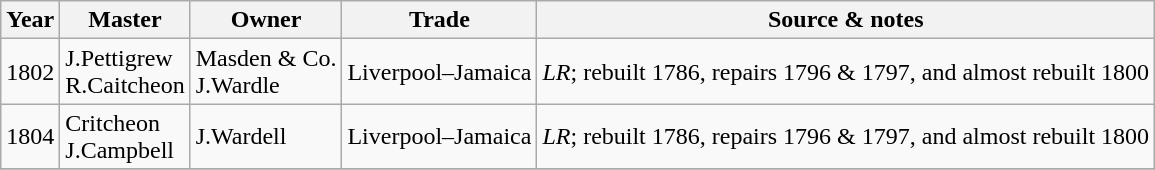<table class=" wikitable">
<tr>
<th>Year</th>
<th>Master</th>
<th>Owner</th>
<th>Trade</th>
<th>Source & notes</th>
</tr>
<tr>
<td>1802</td>
<td>J.Pettigrew<br>R.Caitcheon</td>
<td>Masden & Co.<br>J.Wardle</td>
<td>Liverpool–Jamaica</td>
<td><em>LR</em>; rebuilt 1786, repairs 1796 & 1797, and almost rebuilt 1800</td>
</tr>
<tr>
<td>1804</td>
<td>Critcheon<br>J.Campbell</td>
<td>J.Wardell</td>
<td>Liverpool–Jamaica</td>
<td><em>LR</em>; rebuilt 1786, repairs 1796 & 1797, and almost rebuilt 1800</td>
</tr>
<tr>
</tr>
</table>
